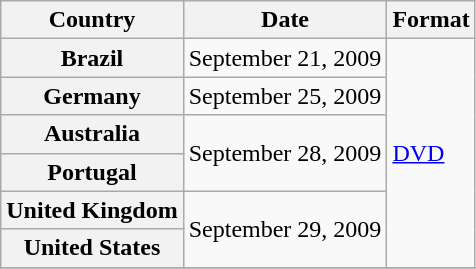<table class="wikitable plainrowheaders">
<tr>
<th>Country</th>
<th>Date</th>
<th>Format</th>
</tr>
<tr>
<th scope="row">Brazil</th>
<td>September 21, 2009</td>
<td rowspan="6"><a href='#'>DVD</a></td>
</tr>
<tr>
<th scope="row">Germany</th>
<td>September 25, 2009</td>
</tr>
<tr>
<th scope="row">Australia</th>
<td rowspan="2">September 28, 2009</td>
</tr>
<tr>
<th scope="row">Portugal</th>
</tr>
<tr>
<th scope="row">United Kingdom</th>
<td rowspan="2">September 29, 2009</td>
</tr>
<tr>
<th scope="row">United States</th>
</tr>
<tr>
</tr>
</table>
